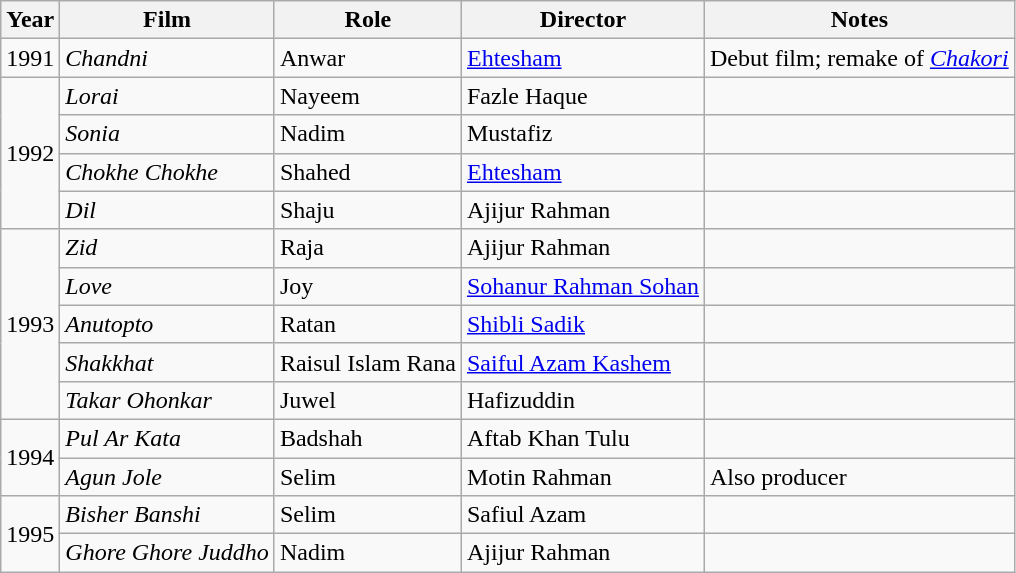<table class="wikitable sortable collapsible">
<tr>
<th style="background:d0e5f5">Year</th>
<th style="background:d0e5f5">Film</th>
<th style="background:d0e5f5">Role</th>
<th style="background:d0e5f5">Director</th>
<th style="background:d0e5f5">Notes</th>
</tr>
<tr>
<td>1991</td>
<td><em>Chandni</em></td>
<td>Anwar</td>
<td><a href='#'>Ehtesham</a></td>
<td>Debut film; remake of <em><a href='#'>Chakori</a></em></td>
</tr>
<tr>
<td rowspan="4">1992</td>
<td><em>Lorai</em></td>
<td>Nayeem</td>
<td>Fazle Haque</td>
<td></td>
</tr>
<tr>
<td><em>Sonia</em></td>
<td>Nadim</td>
<td>Mustafiz</td>
<td></td>
</tr>
<tr>
<td><em>Chokhe Chokhe</em></td>
<td>Shahed</td>
<td><a href='#'>Ehtesham</a></td>
<td></td>
</tr>
<tr>
<td><em>Dil</em></td>
<td>Shaju</td>
<td>Ajijur Rahman</td>
<td></td>
</tr>
<tr>
<td rowspan="5">1993</td>
<td><em>Zid</em></td>
<td>Raja</td>
<td>Ajijur Rahman</td>
<td></td>
</tr>
<tr>
<td><em>Love</em></td>
<td>Joy</td>
<td><a href='#'>Sohanur Rahman Sohan</a></td>
<td></td>
</tr>
<tr>
<td><em>Anutopto</em></td>
<td>Ratan</td>
<td><a href='#'>Shibli Sadik</a></td>
<td></td>
</tr>
<tr>
<td><em>Shakkhat</em></td>
<td>Raisul Islam Rana</td>
<td><a href='#'>Saiful Azam Kashem</a></td>
<td></td>
</tr>
<tr>
<td><em>Takar Ohonkar</em></td>
<td>Juwel</td>
<td>Hafizuddin</td>
<td></td>
</tr>
<tr>
<td rowspan="2">1994</td>
<td><em>Pul Ar Kata</em></td>
<td>Badshah</td>
<td>Aftab Khan Tulu</td>
<td></td>
</tr>
<tr>
<td><em>Agun Jole</em></td>
<td>Selim</td>
<td>Motin Rahman</td>
<td>Also producer</td>
</tr>
<tr>
<td rowspan="2">1995</td>
<td><em>Bisher Banshi</em></td>
<td>Selim</td>
<td>Safiul Azam</td>
<td></td>
</tr>
<tr>
<td><em>Ghore Ghore Juddho</em></td>
<td>Nadim</td>
<td>Ajijur Rahman</td>
<td></td>
</tr>
</table>
